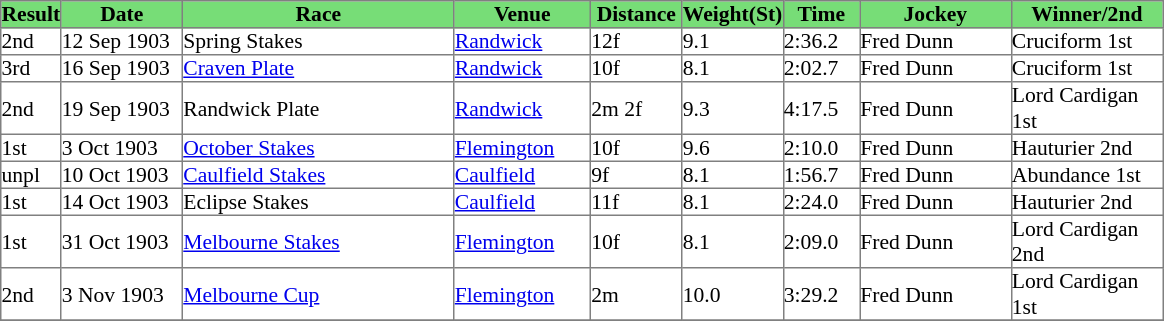<table class = "sortable" | border="1" cellpadding="0" style="border-collapse: collapse; font-size:90%">
<tr bgcolor="#77dd77" align="center">
<td width="36px"><strong>Result</strong><br></td>
<td width="80px"><strong>Date</strong><br></td>
<td width="180px"><strong>Race</strong><br></td>
<td width="90px"><strong>Venue</strong><br></td>
<td width="60px"><strong>Distance</strong><br></td>
<td width="60px"><strong>Weight(St)</strong><br></td>
<td width="50px"><strong>Time</strong><br></td>
<td width="100px"><strong>Jockey</strong><br></td>
<td width="100px"><strong>Winner/2nd</strong><br></td>
</tr>
<tr>
<td>2nd</td>
<td>12 Sep 1903</td>
<td>Spring Stakes</td>
<td><a href='#'>Randwick</a></td>
<td>12f</td>
<td>9.1</td>
<td>2:36.2</td>
<td>Fred Dunn</td>
<td>Cruciform 1st</td>
</tr>
<tr>
<td>3rd</td>
<td>16 Sep 1903</td>
<td><a href='#'>Craven Plate</a></td>
<td><a href='#'>Randwick</a></td>
<td>10f</td>
<td>8.1</td>
<td>2:02.7</td>
<td>Fred Dunn</td>
<td>Cruciform 1st</td>
</tr>
<tr>
<td>2nd</td>
<td>19 Sep 1903</td>
<td>Randwick Plate</td>
<td><a href='#'>Randwick</a></td>
<td>2m 2f</td>
<td>9.3</td>
<td>4:17.5</td>
<td>Fred Dunn</td>
<td>Lord Cardigan 1st</td>
</tr>
<tr>
<td>1st</td>
<td>3 Oct 1903</td>
<td><a href='#'>October Stakes</a></td>
<td><a href='#'>Flemington</a></td>
<td>10f</td>
<td>9.6</td>
<td>2:10.0</td>
<td>Fred Dunn</td>
<td>Hauturier 2nd</td>
</tr>
<tr>
<td>unpl</td>
<td>10 Oct 1903</td>
<td><a href='#'>Caulfield Stakes</a></td>
<td><a href='#'>Caulfield</a></td>
<td>9f</td>
<td>8.1</td>
<td>1:56.7</td>
<td>Fred Dunn</td>
<td>Abundance 1st</td>
</tr>
<tr>
<td>1st</td>
<td>14 Oct 1903</td>
<td>Eclipse Stakes</td>
<td><a href='#'>Caulfield</a></td>
<td>11f</td>
<td>8.1</td>
<td>2:24.0</td>
<td>Fred Dunn</td>
<td>Hauturier 2nd</td>
</tr>
<tr>
<td>1st</td>
<td>31 Oct 1903</td>
<td><a href='#'>Melbourne Stakes</a></td>
<td><a href='#'>Flemington</a></td>
<td>10f</td>
<td>8.1</td>
<td>2:09.0</td>
<td>Fred Dunn</td>
<td>Lord Cardigan 2nd</td>
</tr>
<tr>
<td>2nd</td>
<td>3 Nov 1903</td>
<td><a href='#'>Melbourne Cup</a></td>
<td><a href='#'>Flemington</a></td>
<td>2m</td>
<td>10.0</td>
<td>3:29.2</td>
<td>Fred Dunn</td>
<td>Lord Cardigan 1st</td>
</tr>
<tr>
</tr>
</table>
